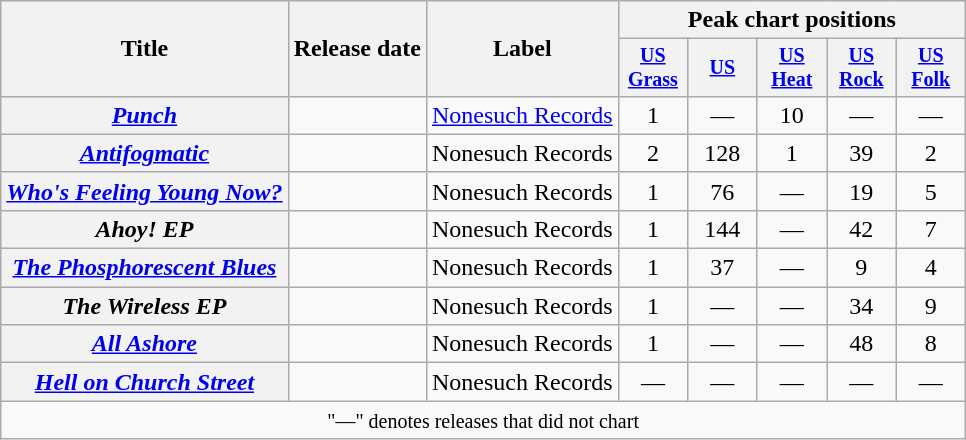<table class="wikitable sortable plainrowheaders" style="text-align:center;">
<tr>
<th rowspan="2">Title</th>
<th rowspan="2">Release date</th>
<th rowspan="2">Label</th>
<th colspan="5">Peak chart positions</th>
</tr>
<tr style="font-size:smaller;">
<th style="width:40px;"><a href='#'>US Grass</a></th>
<th style="width:40px;"><a href='#'>US</a></th>
<th style="width:40px;"><a href='#'>US Heat</a></th>
<th style="width:40px;"><a href='#'>US Rock</a></th>
<th style="width:40px;"><a href='#'>US Folk</a></th>
</tr>
<tr>
<th scope="row"><em><a href='#'>Punch</a></em></th>
<td></td>
<td><a href='#'>Nonesuch Records</a></td>
<td>1</td>
<td>—</td>
<td>10</td>
<td>—</td>
<td>—</td>
</tr>
<tr>
<th scope="row"><em><a href='#'>Antifogmatic</a></em></th>
<td></td>
<td>Nonesuch Records</td>
<td>2</td>
<td>128</td>
<td>1</td>
<td>39</td>
<td>2</td>
</tr>
<tr>
<th scope="row"><em><a href='#'>Who's Feeling Young Now?</a></em></th>
<td></td>
<td>Nonesuch Records</td>
<td>1</td>
<td>76</td>
<td>—</td>
<td>19</td>
<td>5</td>
</tr>
<tr>
<th scope="row"><em>Ahoy! EP</em></th>
<td></td>
<td>Nonesuch Records</td>
<td>1</td>
<td>144</td>
<td>—</td>
<td>42</td>
<td>7</td>
</tr>
<tr>
<th scope="row"><em><a href='#'>The Phosphorescent Blues</a></em></th>
<td></td>
<td>Nonesuch Records</td>
<td>1</td>
<td>37</td>
<td>—</td>
<td>9</td>
<td>4</td>
</tr>
<tr>
<th scope="row"><em>The Wireless EP</em></th>
<td></td>
<td>Nonesuch Records</td>
<td>1</td>
<td>—</td>
<td>—</td>
<td>34</td>
<td>9</td>
</tr>
<tr>
<th scope="row"><em><a href='#'>All Ashore</a></em></th>
<td></td>
<td>Nonesuch Records</td>
<td>1</td>
<td>—</td>
<td>—</td>
<td>48</td>
<td>8</td>
</tr>
<tr>
<th scope="row"><em><a href='#'>Hell on Church Street</a></em></th>
<td></td>
<td>Nonesuch Records</td>
<td>—</td>
<td>—</td>
<td>—</td>
<td>—</td>
<td>—</td>
</tr>
<tr>
<td colspan="8"><small>"—" denotes releases that did not chart</small></td>
</tr>
</table>
